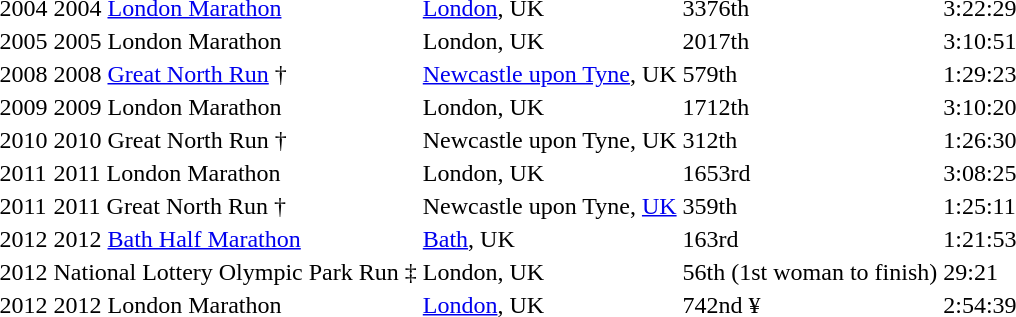<table>
<tr>
<td>2004</td>
<td>2004 <a href='#'>London Marathon</a></td>
<td><a href='#'>London</a>, UK</td>
<td>3376th</td>
<td>3:22:29</td>
</tr>
<tr>
<td>2005</td>
<td>2005 London Marathon</td>
<td>London, UK</td>
<td>2017th</td>
<td>3:10:51</td>
</tr>
<tr>
<td>2008</td>
<td>2008 <a href='#'>Great North Run</a> †</td>
<td><a href='#'>Newcastle upon Tyne</a>, UK</td>
<td>579th</td>
<td>1:29:23</td>
</tr>
<tr>
<td>2009</td>
<td>2009 London Marathon</td>
<td>London, UK</td>
<td>1712th</td>
<td>3:10:20</td>
</tr>
<tr>
<td>2010</td>
<td>2010 Great North Run †</td>
<td>Newcastle upon Tyne, UK</td>
<td>312th</td>
<td>1:26:30</td>
</tr>
<tr>
<td>2011</td>
<td>2011 London Marathon</td>
<td>London, UK</td>
<td>1653rd</td>
<td>3:08:25</td>
</tr>
<tr>
<td>2011</td>
<td>2011 Great North Run †</td>
<td>Newcastle upon Tyne, <a href='#'>UK</a></td>
<td>359th</td>
<td>1:25:11</td>
</tr>
<tr>
<td>2012</td>
<td>2012 <a href='#'>Bath Half Marathon</a></td>
<td><a href='#'>Bath</a>, UK</td>
<td>163rd</td>
<td>1:21:53</td>
</tr>
<tr>
<td>2012</td>
<td>National Lottery Olympic Park Run ‡</td>
<td>London, UK</td>
<td>56th (1st woman to finish)</td>
<td>29:21</td>
</tr>
<tr>
<td>2012</td>
<td>2012 London Marathon</td>
<td><a href='#'>London</a>, UK</td>
<td>742nd ¥</td>
<td>2:54:39</td>
</tr>
</table>
